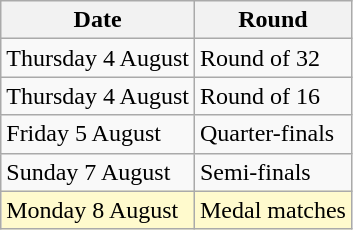<table class="wikitable">
<tr>
<th>Date</th>
<th>Round</th>
</tr>
<tr>
<td>Thursday 4 August</td>
<td>Round of 32</td>
</tr>
<tr>
<td>Thursday 4 August</td>
<td>Round of 16</td>
</tr>
<tr>
<td>Friday 5 August</td>
<td>Quarter-finals</td>
</tr>
<tr>
<td>Sunday 7 August</td>
<td>Semi-finals</td>
</tr>
<tr>
<td style=background:lemonchiffon>Monday 8 August</td>
<td style=background:lemonchiffon>Medal matches</td>
</tr>
</table>
